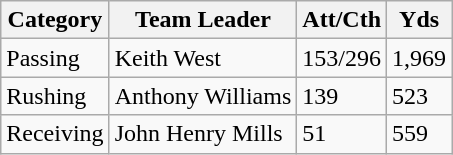<table class="wikitable">
<tr>
<th>Category</th>
<th>Team Leader</th>
<th>Att/Cth</th>
<th>Yds</th>
</tr>
<tr style="background: ##ddffdd;">
<td>Passing</td>
<td>Keith West</td>
<td>153/296</td>
<td>1,969</td>
</tr>
<tr style="background: ##ffdddd;">
<td>Rushing</td>
<td>Anthony Williams</td>
<td>139</td>
<td>523</td>
</tr>
<tr style="background: ##ddffdd;">
<td>Receiving</td>
<td>John Henry Mills</td>
<td>51</td>
<td>559</td>
</tr>
</table>
